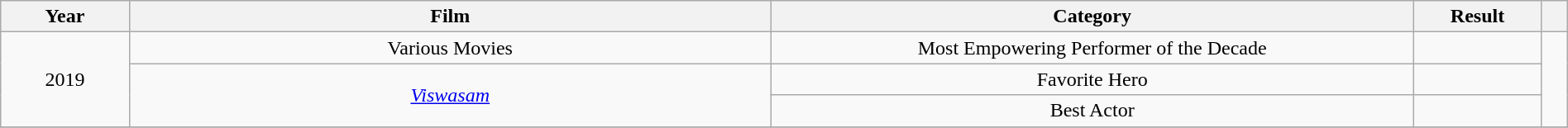<table class="wikitable sortable" style="width:100%;">
<tr>
<th style="width:5%;">Year</th>
<th style="width:25%;">Film</th>
<th style="width:25%;">Category</th>
<th style="width:5%;">Result</th>
<th style="width:1%;" class="unsortable"></th>
</tr>
<tr>
<td style="text-align:center;" rowspan="3">2019</td>
<td style="text-align:center;">Various Movies</td>
<td style="text-align:center;">Most Empowering Performer of the Decade</td>
<td></td>
<td rowspan="3"></td>
</tr>
<tr>
<td style="text-align:center;" rowspan="2"><em><a href='#'>Viswasam</a></em></td>
<td style="text-align:center;">Favorite Hero</td>
<td></td>
</tr>
<tr>
<td style="text-align:center;">Best Actor</td>
<td></td>
</tr>
<tr>
</tr>
</table>
